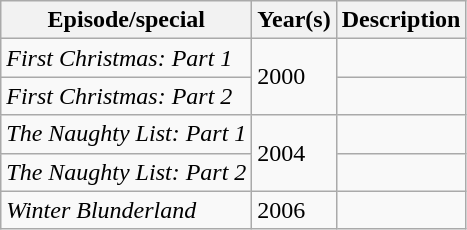<table class="wikitable sortable">
<tr>
<th>Episode/special</th>
<th>Year(s)</th>
<th>Description</th>
</tr>
<tr>
<td><em>First Christmas: Part 1</em></td>
<td rowspan="2">2000</td>
<td></td>
</tr>
<tr>
<td><em>First Christmas: Part 2</em></td>
<td></td>
</tr>
<tr>
<td><em>The Naughty List: Part 1</em></td>
<td rowspan="2">2004</td>
<td></td>
</tr>
<tr>
<td><em>The Naughty List: Part 2</em></td>
<td></td>
</tr>
<tr>
<td><em>Winter Blunderland</em></td>
<td>2006</td>
<td></td>
</tr>
</table>
